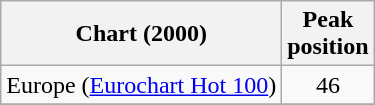<table class="wikitable sortable">
<tr>
<th>Chart (2000)</th>
<th>Peak<br>position</th>
</tr>
<tr>
<td>Europe (<a href='#'>Eurochart Hot 100</a>)</td>
<td align="center">46</td>
</tr>
<tr>
</tr>
<tr>
</tr>
</table>
